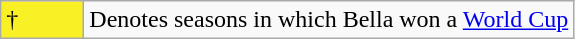<table class="wikitable">
<tr>
<td style="background:#f9f025; width:3em;">†</td>
<td>Denotes seasons in which Bella won a <a href='#'>World Cup</a></td>
</tr>
</table>
